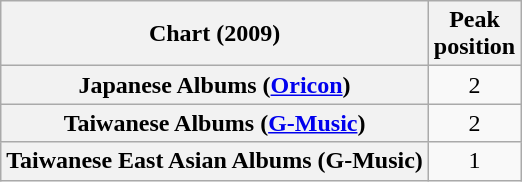<table class="wikitable plainrowheaders sortable" style="text-align:center">
<tr>
<th scope="col">Chart (2009)</th>
<th scope="col">Peak<br>position</th>
</tr>
<tr>
<th scope="row">Japanese Albums (<a href='#'>Oricon</a>)</th>
<td>2</td>
</tr>
<tr>
<th scope="row">Taiwanese Albums (<a href='#'>G-Music</a>)</th>
<td>2</td>
</tr>
<tr>
<th scope="row">Taiwanese East Asian Albums (G-Music)</th>
<td>1</td>
</tr>
</table>
